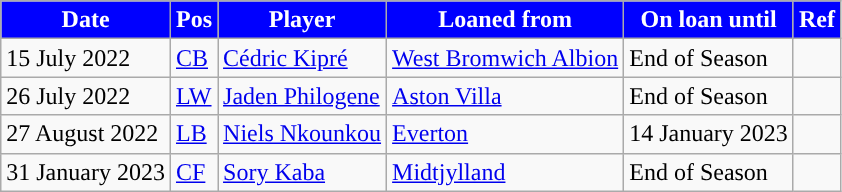<table class="wikitable plainrowheaders sortable">
<tr>
<th style="background:#0000FF; color:#FFFFFF; ">Date</th>
<th style="background:#0000FF; color:#FFFFFF; ">Pos</th>
<th style="background:#0000FF; color:#FFFFFF; ">Player</th>
<th style="background:#0000FF; color:#FFFFFF; ">Loaned from</th>
<th style="background:#0000FF; color:#FFFFFF; ">On loan until</th>
<th style="background:#0000FF; color:#FFFFFF; ">Ref</th>
</tr>
<tr>
<td>15 July 2022</td>
<td><a href='#'>CB</a></td>
<td> <a href='#'>Cédric Kipré</a></td>
<td> <a href='#'>West Bromwich Albion</a></td>
<td>End of Season</td>
<td></td>
</tr>
<tr>
<td>26 July 2022</td>
<td><a href='#'>LW</a></td>
<td> <a href='#'>Jaden Philogene</a></td>
<td> <a href='#'>Aston Villa</a></td>
<td>End of Season</td>
<td></td>
</tr>
<tr>
<td>27 August 2022</td>
<td><a href='#'>LB</a></td>
<td> <a href='#'>Niels Nkounkou</a></td>
<td> <a href='#'>Everton</a></td>
<td>14 January 2023</td>
<td></td>
</tr>
<tr>
<td>31 January 2023</td>
<td><a href='#'>CF</a></td>
<td> <a href='#'>Sory Kaba</a></td>
<td> <a href='#'>Midtjylland</a></td>
<td>End of Season</td>
<td></td>
</tr>
</table>
